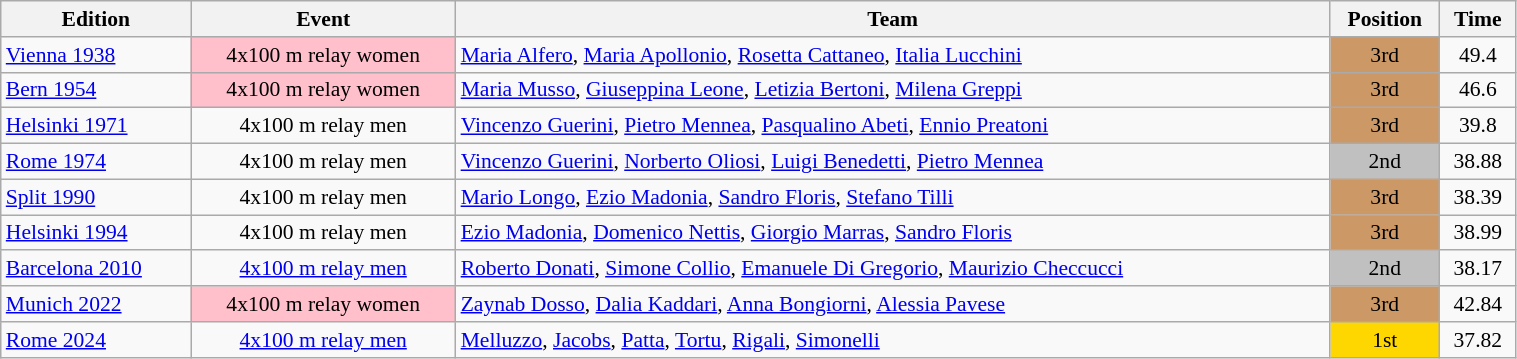<table class="wikitable" width=80% style="font-size:90%; text-align:center;">
<tr>
<th>Edition</th>
<th>Event</th>
<th>Team</th>
<th>Position</th>
<th>Time</th>
</tr>
<tr>
<td align=left> <a href='#'>Vienna 1938</a></td>
<td bgcolor=pink>4x100 m relay women</td>
<td align=left><a href='#'>Maria Alfero</a>, <a href='#'>Maria Apollonio</a>, <a href='#'>Rosetta Cattaneo</a>, <a href='#'>Italia Lucchini</a></td>
<td bgcolor=cc9966>3rd</td>
<td>49.4</td>
</tr>
<tr>
<td align=left> <a href='#'>Bern 1954</a></td>
<td bgcolor=pink>4x100 m relay women</td>
<td align=left><a href='#'>Maria Musso</a>, <a href='#'>Giuseppina Leone</a>, <a href='#'>Letizia Bertoni</a>, <a href='#'>Milena Greppi</a></td>
<td bgcolor=cc9966>3rd</td>
<td>46.6</td>
</tr>
<tr>
<td align=left> <a href='#'>Helsinki 1971</a></td>
<td>4x100 m relay men</td>
<td align=left><a href='#'>Vincenzo Guerini</a>, <a href='#'>Pietro Mennea</a>, <a href='#'>Pasqualino Abeti</a>, <a href='#'>Ennio Preatoni</a></td>
<td bgcolor=cc9966>3rd</td>
<td>39.8</td>
</tr>
<tr>
<td align=left> <a href='#'>Rome 1974</a></td>
<td>4x100 m relay men</td>
<td align=left><a href='#'>Vincenzo Guerini</a>, <a href='#'>Norberto Oliosi</a>, <a href='#'>Luigi Benedetti</a>, <a href='#'>Pietro Mennea</a></td>
<td bgcolor=silver>2nd</td>
<td>38.88</td>
</tr>
<tr>
<td align=left> <a href='#'>Split 1990</a></td>
<td>4x100 m relay men</td>
<td align=left><a href='#'>Mario Longo</a>, <a href='#'>Ezio Madonia</a>, <a href='#'>Sandro Floris</a>, <a href='#'>Stefano Tilli</a></td>
<td bgcolor=cc9966>3rd</td>
<td>38.39</td>
</tr>
<tr>
<td align=left> <a href='#'>Helsinki 1994</a></td>
<td>4x100 m relay men</td>
<td align=left><a href='#'>Ezio Madonia</a>, <a href='#'>Domenico Nettis</a>, <a href='#'>Giorgio Marras</a>, <a href='#'>Sandro Floris</a></td>
<td bgcolor=cc9966>3rd</td>
<td>38.99</td>
</tr>
<tr>
<td align=left> <a href='#'>Barcelona 2010</a></td>
<td><a href='#'>4x100 m relay men</a></td>
<td align=left><a href='#'>Roberto Donati</a>, <a href='#'>Simone Collio</a>, <a href='#'>Emanuele Di Gregorio</a>, <a href='#'>Maurizio Checcucci</a></td>
<td bgcolor=silver>2nd</td>
<td>38.17 </td>
</tr>
<tr>
<td align=left> <a href='#'>Munich 2022</a></td>
<td bgcolor=pink>4x100 m relay women</td>
<td align=left><a href='#'>Zaynab Dosso</a>, <a href='#'>Dalia Kaddari</a>, <a href='#'>Anna Bongiorni</a>, <a href='#'>Alessia Pavese</a></td>
<td bgcolor=cc9966>3rd</td>
<td>42.84</td>
</tr>
<tr>
<td align=left> <a href='#'>Rome 2024</a></td>
<td><a href='#'>4x100 m relay men</a></td>
<td align=left><a href='#'>Melluzzo</a>, <a href='#'>Jacobs</a>, <a href='#'>Patta</a>, <a href='#'>Tortu</a>, <a href='#'>Rigali</a>, <a href='#'>Simonelli</a></td>
<td bgcolor=gold>1st</td>
<td>37.82 </td>
</tr>
</table>
